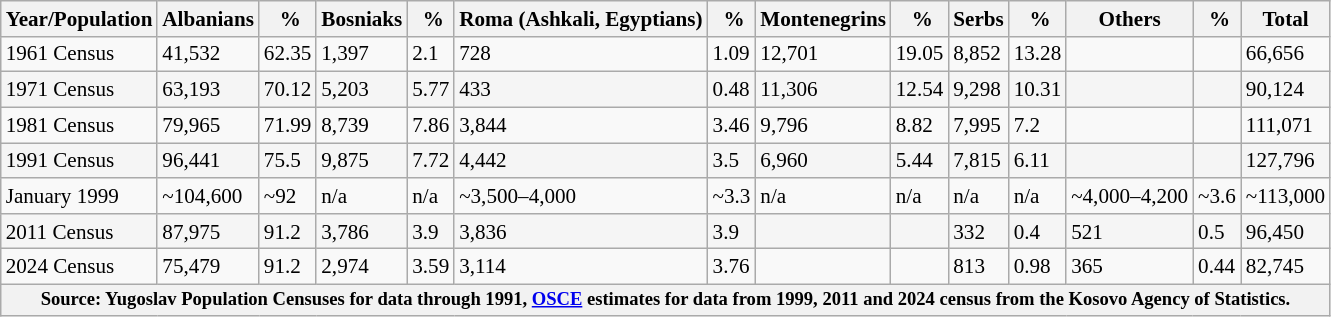<table class="wikitable" style="font-size:88%">
<tr>
<th>Year/Population</th>
<th>Albanians</th>
<th> %</th>
<th>Bosniaks</th>
<th> %</th>
<th>Roma (Ashkali, Egyptians)</th>
<th> %</th>
<th>Montenegrins</th>
<th> %</th>
<th>Serbs</th>
<th> %</th>
<th>Others</th>
<th> %</th>
<th>Total</th>
</tr>
<tr>
<td>1961 Census</td>
<td>41,532</td>
<td>62.35</td>
<td>1,397</td>
<td>2.1</td>
<td>728</td>
<td>1.09</td>
<td>12,701</td>
<td>19.05</td>
<td>8,852</td>
<td>13.28</td>
<td></td>
<td></td>
<td>66,656</td>
</tr>
<tr style="background:#f5f5f5;">
<td>1971 Census</td>
<td>63,193</td>
<td>70.12</td>
<td>5,203</td>
<td>5.77</td>
<td>433</td>
<td>0.48</td>
<td>11,306</td>
<td>12.54</td>
<td>9,298</td>
<td>10.31</td>
<td></td>
<td></td>
<td>90,124</td>
</tr>
<tr>
<td>1981 Census</td>
<td>79,965</td>
<td>71.99</td>
<td>8,739</td>
<td>7.86</td>
<td>3,844</td>
<td>3.46</td>
<td>9,796</td>
<td>8.82</td>
<td>7,995</td>
<td>7.2</td>
<td></td>
<td></td>
<td>111,071</td>
</tr>
<tr style="background:#f5f5f5;">
<td>1991 Census</td>
<td>96,441</td>
<td>75.5</td>
<td>9,875</td>
<td>7.72</td>
<td>4,442</td>
<td>3.5</td>
<td>6,960</td>
<td>5.44</td>
<td>7,815</td>
<td>6.11</td>
<td></td>
<td></td>
<td>127,796</td>
</tr>
<tr>
<td>January 1999</td>
<td>~104,600</td>
<td>~92</td>
<td>n/a</td>
<td>n/a</td>
<td>~3,500–4,000</td>
<td>~3.3</td>
<td>n/a</td>
<td>n/a</td>
<td>n/a</td>
<td>n/a</td>
<td>~4,000–4,200</td>
<td>~3.6</td>
<td>~113,000</td>
</tr>
<tr style="background:#f5f5f5;">
<td>2011 Census</td>
<td>87,975</td>
<td>91.2</td>
<td>3,786</td>
<td>3.9</td>
<td>3,836</td>
<td>3.9</td>
<td></td>
<td></td>
<td>332</td>
<td>0.4</td>
<td>521</td>
<td>0.5</td>
<td>96,450</td>
</tr>
<tr>
<td>2024 Census</td>
<td>75,479</td>
<td>91.2</td>
<td>2,974</td>
<td>3.59</td>
<td>3,114</td>
<td>3.76</td>
<td></td>
<td></td>
<td>813</td>
<td>0.98</td>
<td>365</td>
<td>0.44</td>
<td>82,745</td>
</tr>
<tr>
<th colspan="14" style="font-size:88%;text-align:center;">Source: Yugoslav Population Censuses for data through 1991, <a href='#'>OSCE</a> estimates for data from 1999, 2011 and 2024 census from the Kosovo Agency of Statistics.</th>
</tr>
</table>
